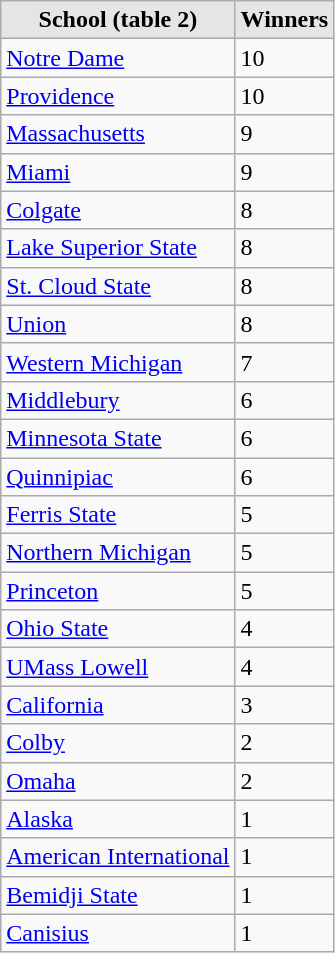<table class="wikitable">
<tr>
<th style="background:#e5e5e5;">School (table 2)</th>
<th style="background:#e5e5e5;">Winners</th>
</tr>
<tr>
<td><a href='#'>Notre Dame</a></td>
<td>10</td>
</tr>
<tr>
<td><a href='#'>Providence</a></td>
<td>10</td>
</tr>
<tr>
<td><a href='#'>Massachusetts</a></td>
<td>9</td>
</tr>
<tr>
<td><a href='#'>Miami</a></td>
<td>9</td>
</tr>
<tr>
<td><a href='#'>Colgate</a></td>
<td>8</td>
</tr>
<tr>
<td><a href='#'>Lake Superior State</a></td>
<td>8</td>
</tr>
<tr>
<td><a href='#'>St. Cloud State</a></td>
<td>8</td>
</tr>
<tr>
<td><a href='#'>Union</a></td>
<td>8</td>
</tr>
<tr>
<td><a href='#'>Western Michigan</a></td>
<td>7</td>
</tr>
<tr>
<td><a href='#'>Middlebury</a></td>
<td>6</td>
</tr>
<tr>
<td><a href='#'>Minnesota State</a></td>
<td>6</td>
</tr>
<tr>
<td><a href='#'>Quinnipiac</a></td>
<td>6</td>
</tr>
<tr>
<td><a href='#'>Ferris State</a></td>
<td>5</td>
</tr>
<tr>
<td><a href='#'>Northern Michigan</a></td>
<td>5</td>
</tr>
<tr>
<td><a href='#'>Princeton</a></td>
<td>5</td>
</tr>
<tr>
<td><a href='#'>Ohio State</a></td>
<td>4</td>
</tr>
<tr>
<td><a href='#'>UMass Lowell</a></td>
<td>4</td>
</tr>
<tr>
<td><a href='#'>California</a></td>
<td>3</td>
</tr>
<tr>
<td><a href='#'>Colby</a></td>
<td>2</td>
</tr>
<tr>
<td><a href='#'>Omaha</a></td>
<td>2</td>
</tr>
<tr>
<td><a href='#'>Alaska</a></td>
<td>1</td>
</tr>
<tr>
<td><a href='#'>American International</a></td>
<td>1</td>
</tr>
<tr>
<td><a href='#'>Bemidji State</a></td>
<td>1</td>
</tr>
<tr>
<td><a href='#'>Canisius</a></td>
<td>1</td>
</tr>
</table>
